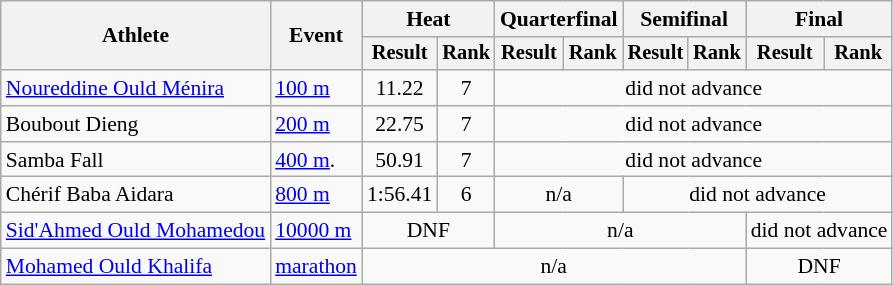<table class=wikitable style="font-size:90%">
<tr>
<th rowspan="2">Athlete</th>
<th rowspan="2">Event</th>
<th colspan="2">Heat</th>
<th colspan="2">Quarterfinal</th>
<th colspan="2">Semifinal</th>
<th colspan="2">Final</th>
</tr>
<tr style="font-size:95%">
<th>Result</th>
<th>Rank</th>
<th>Result</th>
<th>Rank</th>
<th>Result</th>
<th>Rank</th>
<th>Result</th>
<th>Rank</th>
</tr>
<tr align=center>
<td align=left><a href='#'>Noureddine Ould Ménira</a></td>
<td align=left><a href='#'>100 m</a></td>
<td>11.22</td>
<td>7</td>
<td colspan=6>did not advance</td>
</tr>
<tr align=center>
<td align=left>Boubout Dieng</td>
<td align=left><a href='#'>200 m</a></td>
<td>22.75</td>
<td>7</td>
<td colspan=6>did not advance</td>
</tr>
<tr align=center>
<td align=left>Samba Fall</td>
<td align=left><a href='#'>400 m</a>.</td>
<td>50.91</td>
<td>7</td>
<td colspan=6>did not advance</td>
</tr>
<tr align=center>
<td align=left>Chérif Baba Aidara</td>
<td align=left><a href='#'>800 m</a></td>
<td>1:56.41</td>
<td>6</td>
<td colspan=2>n/a</td>
<td colspan=4>did not advance</td>
</tr>
<tr align=center>
<td align=left><a href='#'>Sid'Ahmed Ould Mohamedou</a></td>
<td align=left><a href='#'>10000 m</a></td>
<td colspan=2>DNF</td>
<td colspan=4>n/a</td>
<td colspan=2>did not advance</td>
</tr>
<tr align=center>
<td align=left><a href='#'>Mohamed Ould Khalifa</a></td>
<td align=left><a href='#'>marathon</a></td>
<td colspan=6>n/a</td>
<td colspan=2>DNF</td>
</tr>
</table>
